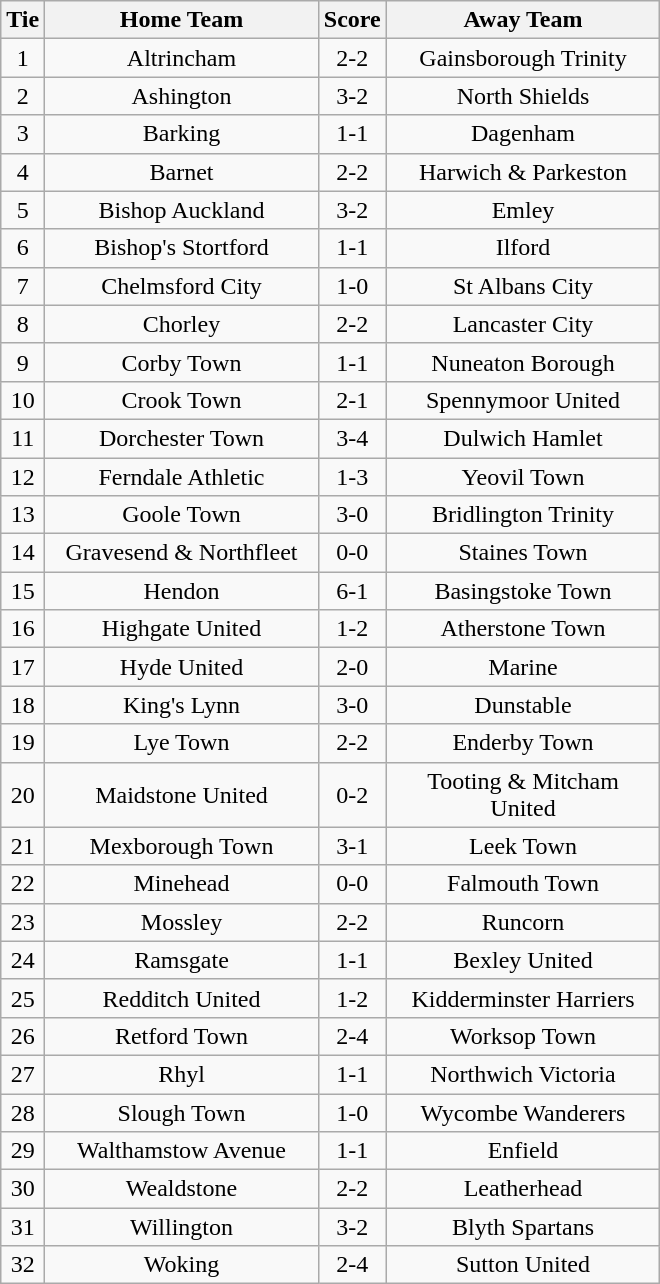<table class="wikitable" style="text-align:center;">
<tr>
<th width=20>Tie</th>
<th width=175>Home Team</th>
<th width=20>Score</th>
<th width=175>Away Team</th>
</tr>
<tr>
<td>1</td>
<td>Altrincham</td>
<td>2-2</td>
<td>Gainsborough Trinity</td>
</tr>
<tr>
<td>2</td>
<td>Ashington</td>
<td>3-2</td>
<td>North Shields</td>
</tr>
<tr>
<td>3</td>
<td>Barking</td>
<td>1-1</td>
<td>Dagenham</td>
</tr>
<tr>
<td>4</td>
<td>Barnet</td>
<td>2-2</td>
<td>Harwich & Parkeston</td>
</tr>
<tr>
<td>5</td>
<td>Bishop Auckland</td>
<td>3-2</td>
<td>Emley</td>
</tr>
<tr>
<td>6</td>
<td>Bishop's Stortford</td>
<td>1-1</td>
<td>Ilford</td>
</tr>
<tr>
<td>7</td>
<td>Chelmsford City</td>
<td>1-0</td>
<td>St Albans City</td>
</tr>
<tr>
<td>8</td>
<td>Chorley</td>
<td>2-2</td>
<td>Lancaster City</td>
</tr>
<tr>
<td>9</td>
<td>Corby Town</td>
<td>1-1</td>
<td>Nuneaton Borough</td>
</tr>
<tr>
<td>10</td>
<td>Crook Town</td>
<td>2-1</td>
<td>Spennymoor United</td>
</tr>
<tr>
<td>11</td>
<td>Dorchester Town</td>
<td>3-4</td>
<td>Dulwich Hamlet</td>
</tr>
<tr>
<td>12</td>
<td>Ferndale Athletic</td>
<td>1-3</td>
<td>Yeovil Town</td>
</tr>
<tr>
<td>13</td>
<td>Goole Town</td>
<td>3-0</td>
<td>Bridlington Trinity</td>
</tr>
<tr>
<td>14</td>
<td>Gravesend & Northfleet</td>
<td>0-0</td>
<td>Staines Town</td>
</tr>
<tr>
<td>15</td>
<td>Hendon</td>
<td>6-1</td>
<td>Basingstoke Town</td>
</tr>
<tr>
<td>16</td>
<td>Highgate United</td>
<td>1-2</td>
<td>Atherstone Town</td>
</tr>
<tr>
<td>17</td>
<td>Hyde United</td>
<td>2-0</td>
<td>Marine</td>
</tr>
<tr>
<td>18</td>
<td>King's Lynn</td>
<td>3-0</td>
<td>Dunstable</td>
</tr>
<tr>
<td>19</td>
<td>Lye Town</td>
<td>2-2</td>
<td>Enderby Town</td>
</tr>
<tr>
<td>20</td>
<td>Maidstone United</td>
<td>0-2</td>
<td>Tooting & Mitcham United</td>
</tr>
<tr>
<td>21</td>
<td>Mexborough Town</td>
<td>3-1</td>
<td>Leek Town</td>
</tr>
<tr>
<td>22</td>
<td>Minehead</td>
<td>0-0</td>
<td>Falmouth Town</td>
</tr>
<tr>
<td>23</td>
<td>Mossley</td>
<td>2-2</td>
<td>Runcorn</td>
</tr>
<tr>
<td>24</td>
<td>Ramsgate</td>
<td>1-1</td>
<td>Bexley United</td>
</tr>
<tr>
<td>25</td>
<td>Redditch United</td>
<td>1-2</td>
<td>Kidderminster Harriers</td>
</tr>
<tr>
<td>26</td>
<td>Retford Town</td>
<td>2-4</td>
<td>Worksop Town</td>
</tr>
<tr>
<td>27</td>
<td>Rhyl</td>
<td>1-1</td>
<td>Northwich Victoria</td>
</tr>
<tr>
<td>28</td>
<td>Slough Town</td>
<td>1-0</td>
<td>Wycombe Wanderers</td>
</tr>
<tr>
<td>29</td>
<td>Walthamstow Avenue</td>
<td>1-1</td>
<td>Enfield</td>
</tr>
<tr>
<td>30</td>
<td>Wealdstone</td>
<td>2-2</td>
<td>Leatherhead</td>
</tr>
<tr>
<td>31</td>
<td>Willington</td>
<td>3-2</td>
<td>Blyth Spartans</td>
</tr>
<tr>
<td>32</td>
<td>Woking</td>
<td>2-4</td>
<td>Sutton United</td>
</tr>
</table>
